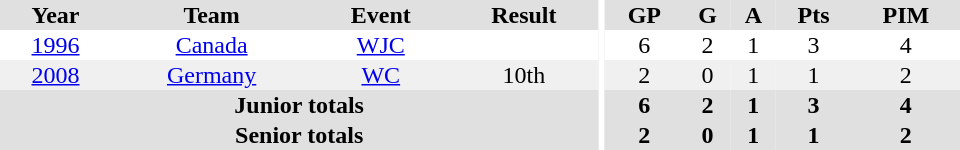<table border="0" cellpadding="1" cellspacing="0" ID="Table3" style="text-align:center; width:40em">
<tr ALIGN="center" bgcolor="#e0e0e0">
<th>Year</th>
<th>Team</th>
<th>Event</th>
<th>Result</th>
<th rowspan="99" bgcolor="#ffffff"></th>
<th>GP</th>
<th>G</th>
<th>A</th>
<th>Pts</th>
<th>PIM</th>
</tr>
<tr ALIGN="center">
<td><a href='#'>1996</a></td>
<td><a href='#'>Canada</a></td>
<td><a href='#'>WJC</a></td>
<td></td>
<td>6</td>
<td>2</td>
<td>1</td>
<td>3</td>
<td>4</td>
</tr>
<tr ALIGN="center" bgcolor="#f0f0f0">
<td><a href='#'>2008</a></td>
<td><a href='#'>Germany</a></td>
<td><a href='#'>WC</a></td>
<td>10th</td>
<td>2</td>
<td>0</td>
<td>1</td>
<td>1</td>
<td>2</td>
</tr>
<tr bgcolor="#e0e0e0">
<th colspan="4">Junior totals</th>
<th>6</th>
<th>2</th>
<th>1</th>
<th>3</th>
<th>4</th>
</tr>
<tr bgcolor="#e0e0e0">
<th colspan="4">Senior totals</th>
<th>2</th>
<th>0</th>
<th>1</th>
<th>1</th>
<th>2</th>
</tr>
</table>
